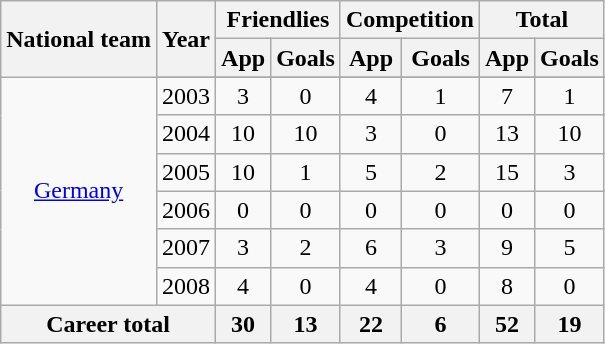<table class="wikitable" style="text-align: center">
<tr>
<th rowspan="2">National team</th>
<th rowspan="2">Year</th>
<th colspan="2">Friendlies</th>
<th colspan="2">Competition</th>
<th colspan="2">Total</th>
</tr>
<tr>
<th>App</th>
<th>Goals</th>
<th>App</th>
<th>Goals</th>
<th>App</th>
<th>Goals</th>
</tr>
<tr>
<td rowspan="7"><a href='#'>Germany</a></td>
</tr>
<tr>
<td>2003</td>
<td>3</td>
<td>0</td>
<td>4</td>
<td>1</td>
<td>7</td>
<td>1</td>
</tr>
<tr>
<td>2004</td>
<td>10</td>
<td>10</td>
<td>3</td>
<td>0</td>
<td>13</td>
<td>10</td>
</tr>
<tr>
<td>2005</td>
<td>10</td>
<td>1</td>
<td>5</td>
<td>2</td>
<td>15</td>
<td>3</td>
</tr>
<tr>
<td>2006</td>
<td>0</td>
<td>0</td>
<td>0</td>
<td>0</td>
<td>0</td>
<td>0</td>
</tr>
<tr>
<td>2007</td>
<td>3</td>
<td>2</td>
<td>6</td>
<td>3</td>
<td>9</td>
<td>5</td>
</tr>
<tr>
<td>2008</td>
<td>4</td>
<td>0</td>
<td>4</td>
<td>0</td>
<td>8</td>
<td>0</td>
</tr>
<tr>
<th colspan="2">Career total</th>
<th>30</th>
<th>13</th>
<th>22</th>
<th>6</th>
<th>52</th>
<th>19</th>
</tr>
</table>
